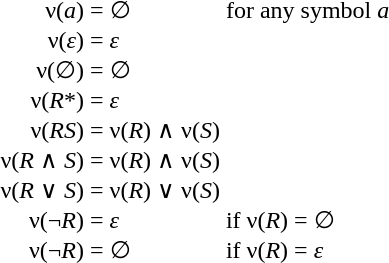<table style="font-family: 'Nimbus Roman No9 L', 'Times New Roman', Times, serif; line-height: 1; white-space: nowrap; font-variant-numeric: lining-nums tabular-nums; font-kerning:none">
<tr>
<td style="text-align:right;">ν(<em>a</em>)</td>
<td>= ∅</td>
<td>for any symbol <em>a</em></td>
</tr>
<tr>
<td style="text-align:right;">ν(<em>ε</em>)</td>
<td>= <em>ε</em></td>
</tr>
<tr>
<td style="text-align:right;">ν(∅)</td>
<td>= ∅</td>
</tr>
<tr>
<td style="text-align:right;">ν(<em>R</em>*)</td>
<td>= <em>ε</em></td>
</tr>
<tr>
<td style="text-align:right;">ν(<em>RS</em>)</td>
<td>= ν(<em>R</em>) ∧ ν(<em>S</em>)</td>
</tr>
<tr>
<td style="text-align:right;">ν(<em>R</em> ∧ <em>S</em>)</td>
<td>= ν(<em>R</em>) ∧ ν(<em>S</em>)</td>
</tr>
<tr>
<td style="text-align:right;">ν(<em>R</em> ∨ <em>S</em>)</td>
<td>= ν(<em>R</em>) ∨ ν(<em>S</em>)</td>
</tr>
<tr>
<td style="text-align:right;">ν(¬<em>R</em>)</td>
<td>= <em>ε</em></td>
<td>if ν(<em>R</em>) = ∅</td>
</tr>
<tr>
<td style="text-align:right;">ν(¬<em>R</em>)</td>
<td>= ∅</td>
<td>if ν(<em>R</em>) = <em>ε</em></td>
</tr>
</table>
